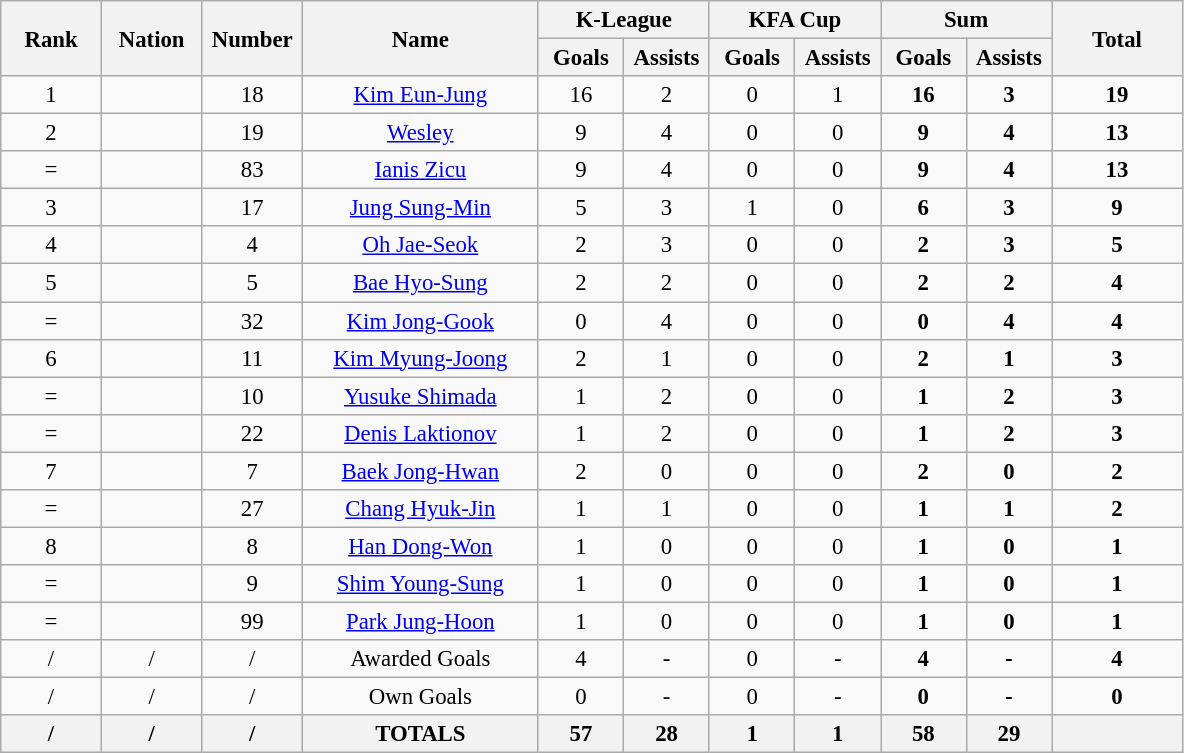<table class="wikitable" style="font-size: 95%; text-align: center;">
<tr>
<th rowspan=2 width=60>Rank</th>
<th rowspan=2 width=60>Nation</th>
<th rowspan=2 width=60>Number</th>
<th rowspan=2 width=150>Name</th>
<th colspan=2 width=100>K-League</th>
<th colspan=2 width=100>KFA Cup</th>
<th colspan=2 width=100>Sum</th>
<th rowspan=2 width=80>Total</th>
</tr>
<tr>
<th width=50>Goals</th>
<th width=50>Assists</th>
<th width=50>Goals</th>
<th width=50>Assists</th>
<th width=50>Goals</th>
<th width=50>Assists</th>
</tr>
<tr>
<td>1</td>
<td></td>
<td>18</td>
<td><a href='#'>Kim Eun-Jung</a></td>
<td>16</td>
<td>2</td>
<td>0</td>
<td>1</td>
<td><strong>16</strong></td>
<td><strong>3</strong></td>
<td><strong>19</strong></td>
</tr>
<tr>
<td>2</td>
<td></td>
<td>19</td>
<td><a href='#'>Wesley</a></td>
<td>9</td>
<td>4</td>
<td>0</td>
<td>0</td>
<td><strong>9</strong></td>
<td><strong>4</strong></td>
<td><strong>13</strong></td>
</tr>
<tr>
<td>=</td>
<td></td>
<td>83</td>
<td><a href='#'>Ianis Zicu</a></td>
<td>9</td>
<td>4</td>
<td>0</td>
<td>0</td>
<td><strong>9</strong></td>
<td><strong>4</strong></td>
<td><strong>13</strong></td>
</tr>
<tr>
<td>3</td>
<td></td>
<td>17</td>
<td><a href='#'>Jung Sung-Min</a></td>
<td>5</td>
<td>3</td>
<td>1</td>
<td>0</td>
<td><strong>6</strong></td>
<td><strong>3</strong></td>
<td><strong>9</strong></td>
</tr>
<tr>
<td>4</td>
<td></td>
<td>4</td>
<td><a href='#'>Oh Jae-Seok</a></td>
<td>2</td>
<td>3</td>
<td>0</td>
<td>0</td>
<td><strong>2</strong></td>
<td><strong>3</strong></td>
<td><strong>5</strong></td>
</tr>
<tr>
<td>5</td>
<td></td>
<td>5</td>
<td><a href='#'>Bae Hyo-Sung</a></td>
<td>2</td>
<td>2</td>
<td>0</td>
<td>0</td>
<td><strong>2</strong></td>
<td><strong>2</strong></td>
<td><strong>4</strong></td>
</tr>
<tr>
<td>=</td>
<td></td>
<td>32</td>
<td><a href='#'>Kim Jong-Gook</a></td>
<td>0</td>
<td>4</td>
<td>0</td>
<td>0</td>
<td><strong>0</strong></td>
<td><strong>4</strong></td>
<td><strong>4</strong></td>
</tr>
<tr>
<td>6</td>
<td></td>
<td>11</td>
<td><a href='#'>Kim Myung-Joong</a></td>
<td>2</td>
<td>1</td>
<td>0</td>
<td>0</td>
<td><strong>2</strong></td>
<td><strong>1</strong></td>
<td><strong>3</strong></td>
</tr>
<tr>
<td>=</td>
<td></td>
<td>10</td>
<td><a href='#'>Yusuke Shimada</a></td>
<td>1</td>
<td>2</td>
<td>0</td>
<td>0</td>
<td><strong>1</strong></td>
<td><strong>2</strong></td>
<td><strong>3</strong></td>
</tr>
<tr>
<td>=</td>
<td></td>
<td>22</td>
<td><a href='#'>Denis Laktionov</a></td>
<td>1</td>
<td>2</td>
<td>0</td>
<td>0</td>
<td><strong>1</strong></td>
<td><strong>2</strong></td>
<td><strong>3</strong></td>
</tr>
<tr>
<td>7</td>
<td></td>
<td>7</td>
<td><a href='#'>Baek Jong-Hwan</a></td>
<td>2</td>
<td>0</td>
<td>0</td>
<td>0</td>
<td><strong>2</strong></td>
<td><strong>0</strong></td>
<td><strong>2</strong></td>
</tr>
<tr>
<td>=</td>
<td></td>
<td>27</td>
<td><a href='#'>Chang Hyuk-Jin</a></td>
<td>1</td>
<td>1</td>
<td>0</td>
<td>0</td>
<td><strong>1</strong></td>
<td><strong>1</strong></td>
<td><strong>2</strong></td>
</tr>
<tr>
<td>8</td>
<td></td>
<td>8</td>
<td><a href='#'>Han Dong-Won</a></td>
<td>1</td>
<td>0</td>
<td>0</td>
<td>0</td>
<td><strong>1</strong></td>
<td><strong>0</strong></td>
<td><strong>1</strong></td>
</tr>
<tr>
<td>=</td>
<td></td>
<td>9</td>
<td><a href='#'>Shim Young-Sung</a></td>
<td>1</td>
<td>0</td>
<td>0</td>
<td>0</td>
<td><strong>1</strong></td>
<td><strong>0</strong></td>
<td><strong>1</strong></td>
</tr>
<tr>
<td>=</td>
<td></td>
<td>99</td>
<td><a href='#'>Park Jung-Hoon</a></td>
<td>1</td>
<td>0</td>
<td>0</td>
<td>0</td>
<td><strong>1</strong></td>
<td><strong>0</strong></td>
<td><strong>1</strong></td>
</tr>
<tr>
<td>/</td>
<td>/</td>
<td>/</td>
<td>Awarded Goals</td>
<td>4</td>
<td>-</td>
<td>0</td>
<td>-</td>
<td><strong>4</strong></td>
<td><strong>-</strong></td>
<td><strong>4</strong></td>
</tr>
<tr>
<td>/</td>
<td>/</td>
<td>/</td>
<td>Own Goals</td>
<td>0</td>
<td>-</td>
<td>0</td>
<td>-</td>
<td><strong>0</strong></td>
<td><strong>-</strong></td>
<td><strong>0</strong></td>
</tr>
<tr>
<th>/</th>
<th>/</th>
<th>/</th>
<th>TOTALS</th>
<th>57</th>
<th>28</th>
<th>1</th>
<th>1</th>
<th>58</th>
<th>29</th>
<th></th>
</tr>
</table>
